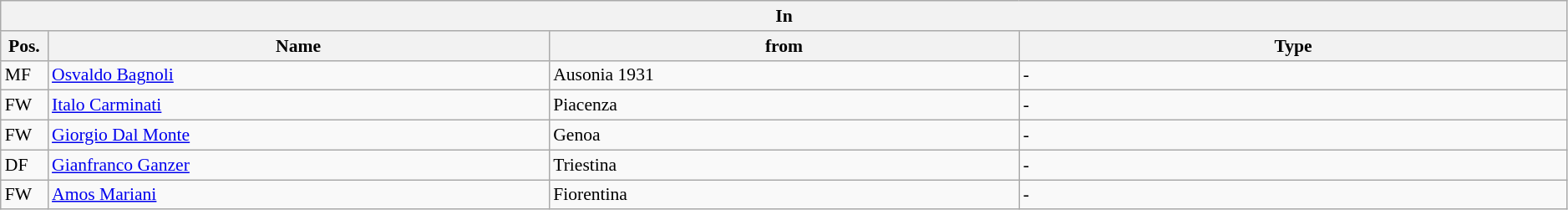<table class="wikitable" style="font-size:90%;width:99%;">
<tr>
<th colspan="4">In</th>
</tr>
<tr>
<th width=3%>Pos.</th>
<th width=32%>Name</th>
<th width=30%>from</th>
<th width=35%>Type</th>
</tr>
<tr>
<td>MF</td>
<td><a href='#'>Osvaldo Bagnoli</a></td>
<td>Ausonia 1931</td>
<td>-</td>
</tr>
<tr>
<td>FW</td>
<td><a href='#'>Italo Carminati</a></td>
<td>Piacenza</td>
<td>-</td>
</tr>
<tr>
<td>FW</td>
<td><a href='#'>Giorgio Dal Monte</a></td>
<td>Genoa</td>
<td>-</td>
</tr>
<tr>
<td>DF</td>
<td><a href='#'>Gianfranco Ganzer</a></td>
<td>Triestina</td>
<td>-</td>
</tr>
<tr>
<td>FW</td>
<td><a href='#'>Amos Mariani</a></td>
<td>Fiorentina</td>
<td>-</td>
</tr>
</table>
